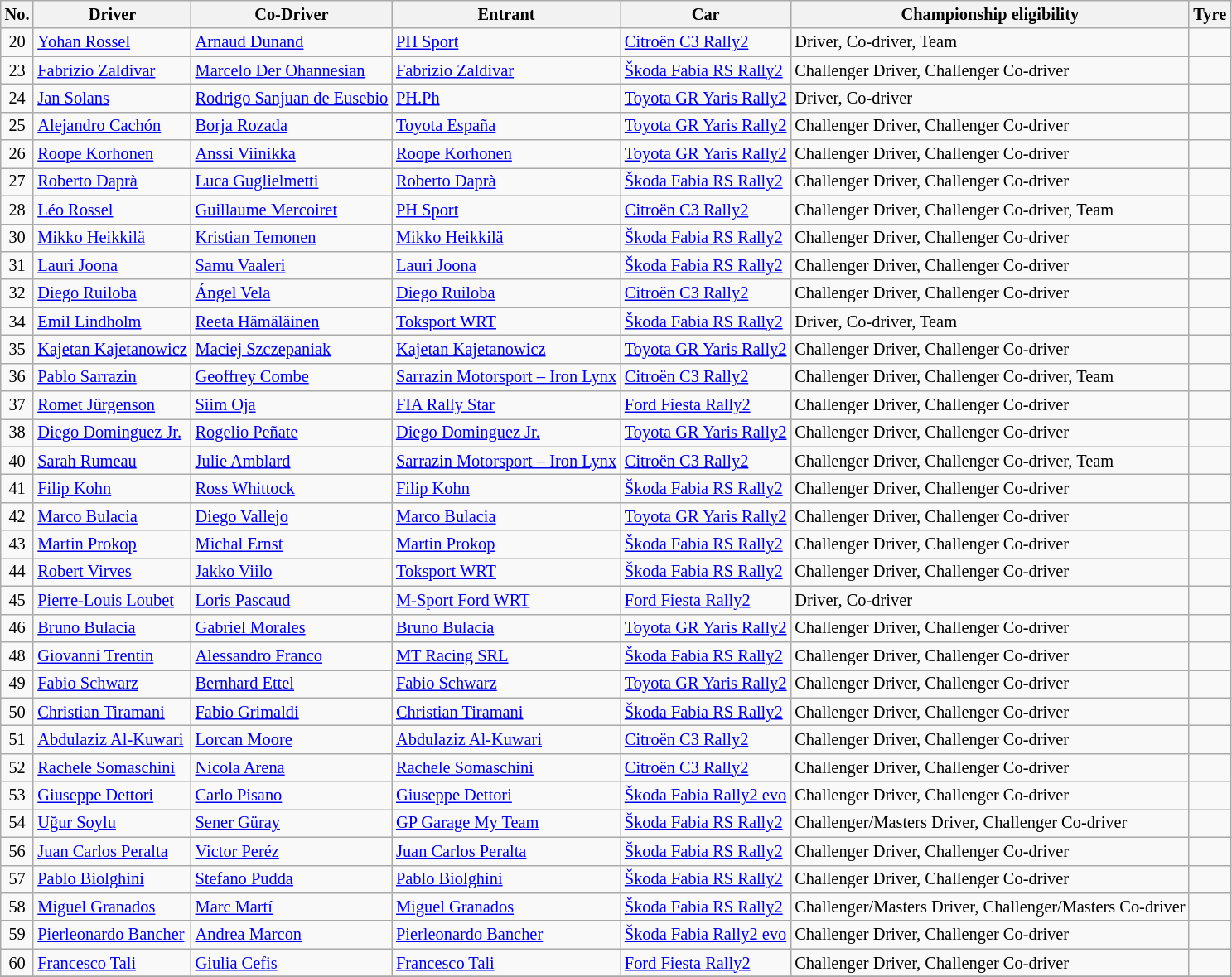<table class="wikitable" style="font-size: 85%;">
<tr>
<th>No.</th>
<th>Driver</th>
<th>Co-Driver</th>
<th>Entrant</th>
<th>Car</th>
<th>Championship eligibility</th>
<th>Tyre</th>
</tr>
<tr>
<td align="center">20</td>
<td> <a href='#'>Yohan Rossel</a></td>
<td> <a href='#'>Arnaud Dunand</a></td>
<td> <a href='#'>PH Sport</a></td>
<td><a href='#'>Citroën C3 Rally2</a></td>
<td>Driver, Co-driver, Team</td>
<td align="center"></td>
</tr>
<tr>
<td align="center">23</td>
<td> <a href='#'>Fabrizio Zaldivar</a></td>
<td> <a href='#'>Marcelo Der Ohannesian</a></td>
<td> <a href='#'>Fabrizio Zaldivar</a></td>
<td><a href='#'>Škoda Fabia RS Rally2</a></td>
<td>Challenger Driver, Challenger Co-driver</td>
<td align="center"></td>
</tr>
<tr>
<td align="center">24</td>
<td> <a href='#'>Jan Solans</a></td>
<td> <a href='#'>Rodrigo Sanjuan de Eusebio</a></td>
<td> <a href='#'>PH.Ph</a></td>
<td><a href='#'>Toyota GR Yaris Rally2</a></td>
<td>Driver, Co-driver</td>
<td align="center"></td>
</tr>
<tr>
<td align="center">25</td>
<td> <a href='#'>Alejandro Cachón</a></td>
<td> <a href='#'>Borja Rozada</a></td>
<td> <a href='#'>Toyota España</a></td>
<td><a href='#'>Toyota GR Yaris Rally2</a></td>
<td>Challenger Driver, Challenger Co-driver</td>
<td align="center"></td>
</tr>
<tr>
<td align="center">26</td>
<td> <a href='#'>Roope Korhonen</a></td>
<td> <a href='#'>Anssi Viinikka</a></td>
<td> <a href='#'>Roope Korhonen</a></td>
<td><a href='#'>Toyota GR Yaris Rally2</a></td>
<td>Challenger Driver, Challenger Co-driver</td>
<td align="center"></td>
</tr>
<tr>
<td align="center">27</td>
<td> <a href='#'>Roberto Daprà</a></td>
<td> <a href='#'>Luca Guglielmetti</a></td>
<td> <a href='#'>Roberto Daprà</a></td>
<td><a href='#'>Škoda Fabia RS Rally2</a></td>
<td>Challenger Driver, Challenger Co-driver</td>
<td align="center"></td>
</tr>
<tr>
<td align="center">28</td>
<td> <a href='#'>Léo Rossel</a></td>
<td> <a href='#'>Guillaume Mercoiret</a></td>
<td> <a href='#'>PH Sport</a></td>
<td><a href='#'>Citroën C3 Rally2</a></td>
<td>Challenger Driver, Challenger Co-driver, Team</td>
<td align="center"></td>
</tr>
<tr>
<td align="center">30</td>
<td> <a href='#'>Mikko Heikkilä</a></td>
<td> <a href='#'>Kristian Temonen</a></td>
<td> <a href='#'>Mikko Heikkilä</a></td>
<td><a href='#'>Škoda Fabia RS Rally2</a></td>
<td>Challenger Driver, Challenger Co-driver</td>
<td align="center"></td>
</tr>
<tr>
<td align="center">31</td>
<td> <a href='#'>Lauri Joona</a></td>
<td> <a href='#'>Samu Vaaleri</a></td>
<td> <a href='#'>Lauri Joona</a></td>
<td><a href='#'>Škoda Fabia RS Rally2</a></td>
<td>Challenger Driver, Challenger Co-driver</td>
<td align="center"></td>
</tr>
<tr>
<td align="center">32</td>
<td> <a href='#'>Diego Ruiloba</a></td>
<td> <a href='#'>Ángel Vela</a></td>
<td> <a href='#'>Diego Ruiloba</a></td>
<td><a href='#'>Citroën C3 Rally2</a></td>
<td>Challenger Driver, Challenger Co-driver</td>
<td align="center"></td>
</tr>
<tr>
<td align="center">34</td>
<td> <a href='#'>Emil Lindholm</a></td>
<td> <a href='#'>Reeta Hämäläinen</a></td>
<td> <a href='#'>Toksport WRT</a></td>
<td><a href='#'>Škoda Fabia RS Rally2</a></td>
<td>Driver, Co-driver, Team</td>
<td align="center"></td>
</tr>
<tr>
<td align="center">35</td>
<td> <a href='#'>Kajetan Kajetanowicz</a></td>
<td> <a href='#'>Maciej Szczepaniak</a></td>
<td> <a href='#'>Kajetan Kajetanowicz</a></td>
<td><a href='#'>Toyota GR Yaris Rally2</a></td>
<td>Challenger Driver, Challenger Co-driver</td>
<td align="center"></td>
</tr>
<tr>
<td align="center">36</td>
<td> <a href='#'>Pablo Sarrazin</a></td>
<td> <a href='#'>Geoffrey Combe</a></td>
<td> <a href='#'>Sarrazin Motorsport – Iron Lynx</a></td>
<td><a href='#'>Citroën C3 Rally2</a></td>
<td>Challenger Driver, Challenger Co-driver, Team</td>
<td align="center"></td>
</tr>
<tr>
<td align="center">37</td>
<td> <a href='#'>Romet Jürgenson</a></td>
<td> <a href='#'>Siim Oja</a></td>
<td> <a href='#'>FIA Rally Star</a></td>
<td><a href='#'>Ford Fiesta Rally2</a></td>
<td>Challenger Driver, Challenger Co-driver</td>
<td align="center"></td>
</tr>
<tr>
<td align="center">38</td>
<td> <a href='#'>Diego Dominguez Jr.</a></td>
<td> <a href='#'>Rogelio Peñate</a></td>
<td> <a href='#'>Diego Dominguez Jr.</a></td>
<td><a href='#'>Toyota GR Yaris Rally2</a></td>
<td>Challenger Driver, Challenger Co-driver</td>
<td align="center"></td>
</tr>
<tr>
<td align="center">40</td>
<td> <a href='#'>Sarah Rumeau</a></td>
<td> <a href='#'>Julie Amblard</a></td>
<td> <a href='#'>Sarrazin Motorsport – Iron Lynx</a></td>
<td><a href='#'>Citroën C3 Rally2</a></td>
<td>Challenger Driver, Challenger Co-driver, Team</td>
<td align="center"></td>
</tr>
<tr>
<td align="center">41</td>
<td> <a href='#'>Filip Kohn</a></td>
<td> <a href='#'>Ross Whittock</a></td>
<td> <a href='#'>Filip Kohn</a></td>
<td><a href='#'>Škoda Fabia RS Rally2</a></td>
<td>Challenger Driver, Challenger Co-driver</td>
<td align="center"></td>
</tr>
<tr>
<td align="center">42</td>
<td> <a href='#'>Marco Bulacia</a></td>
<td> <a href='#'>Diego Vallejo</a></td>
<td> <a href='#'>Marco Bulacia</a></td>
<td><a href='#'>Toyota GR Yaris Rally2</a></td>
<td>Challenger Driver, Challenger Co-driver</td>
<td align="center"></td>
</tr>
<tr>
<td align="center">43</td>
<td> <a href='#'>Martin Prokop</a></td>
<td> <a href='#'>Michal Ernst</a></td>
<td> <a href='#'>Martin Prokop</a></td>
<td><a href='#'>Škoda Fabia RS Rally2</a></td>
<td>Challenger Driver, Challenger Co-driver</td>
<td align="center"></td>
</tr>
<tr>
<td align="center">44</td>
<td> <a href='#'>Robert Virves</a></td>
<td> <a href='#'>Jakko Viilo</a></td>
<td> <a href='#'>Toksport WRT</a></td>
<td><a href='#'>Škoda Fabia RS Rally2</a></td>
<td>Challenger Driver, Challenger Co-driver</td>
<td align="center"></td>
</tr>
<tr>
<td align="center">45</td>
<td> <a href='#'>Pierre-Louis Loubet</a></td>
<td> <a href='#'>Loris Pascaud</a></td>
<td> <a href='#'>M-Sport Ford WRT</a></td>
<td><a href='#'>Ford Fiesta Rally2</a></td>
<td>Driver, Co-driver</td>
<td align="center"></td>
</tr>
<tr>
<td align="center">46</td>
<td> <a href='#'>Bruno Bulacia</a></td>
<td> <a href='#'>Gabriel Morales</a></td>
<td> <a href='#'>Bruno Bulacia</a></td>
<td><a href='#'>Toyota GR Yaris Rally2</a></td>
<td>Challenger Driver, Challenger Co-driver</td>
<td align="center"></td>
</tr>
<tr>
<td align="center">48</td>
<td> <a href='#'>Giovanni Trentin</a></td>
<td> <a href='#'>Alessandro Franco</a></td>
<td> <a href='#'>MT Racing SRL</a></td>
<td><a href='#'>Škoda Fabia RS Rally2</a></td>
<td>Challenger Driver, Challenger Co-driver</td>
<td align="center"></td>
</tr>
<tr>
<td align="center">49</td>
<td> <a href='#'>Fabio Schwarz</a></td>
<td> <a href='#'>Bernhard Ettel</a></td>
<td> <a href='#'>Fabio Schwarz</a></td>
<td><a href='#'>Toyota GR Yaris Rally2</a></td>
<td>Challenger Driver, Challenger Co-driver</td>
<td align="center"></td>
</tr>
<tr>
<td align="center">50</td>
<td> <a href='#'>Christian Tiramani</a></td>
<td> <a href='#'>Fabio Grimaldi</a></td>
<td> <a href='#'>Christian Tiramani</a></td>
<td><a href='#'>Škoda Fabia RS Rally2</a></td>
<td>Challenger Driver, Challenger Co-driver</td>
<td align="center"></td>
</tr>
<tr>
<td align="center">51</td>
<td> <a href='#'>Abdulaziz Al-Kuwari</a></td>
<td> <a href='#'>Lorcan Moore</a></td>
<td> <a href='#'>Abdulaziz Al-Kuwari</a></td>
<td><a href='#'>Citroën C3 Rally2</a></td>
<td>Challenger Driver, Challenger Co-driver</td>
<td align="center"></td>
</tr>
<tr>
<td align="center">52</td>
<td> <a href='#'>Rachele Somaschini</a></td>
<td> <a href='#'>Nicola Arena</a></td>
<td> <a href='#'>Rachele Somaschini</a></td>
<td><a href='#'>Citroën C3 Rally2</a></td>
<td>Challenger Driver, Challenger Co-driver</td>
<td align="center"></td>
</tr>
<tr>
<td align="center">53</td>
<td> <a href='#'>Giuseppe Dettori</a></td>
<td> <a href='#'>Carlo Pisano</a></td>
<td> <a href='#'>Giuseppe Dettori</a></td>
<td><a href='#'>Škoda Fabia Rally2 evo</a></td>
<td>Challenger Driver, Challenger Co-driver</td>
<td align="center"></td>
</tr>
<tr>
<td align="center">54</td>
<td> <a href='#'>Uğur Soylu</a></td>
<td> <a href='#'>Sener Güray</a></td>
<td> <a href='#'>GP Garage My Team</a></td>
<td><a href='#'>Škoda Fabia RS Rally2</a></td>
<td>Challenger/Masters Driver, Challenger Co-driver</td>
<td align="center"></td>
</tr>
<tr>
<td align="center">56</td>
<td> <a href='#'>Juan Carlos Peralta</a></td>
<td> <a href='#'>Victor Peréz</a></td>
<td> <a href='#'>Juan Carlos Peralta</a></td>
<td><a href='#'>Škoda Fabia RS Rally2</a></td>
<td>Challenger Driver, Challenger Co-driver</td>
<td align="center"></td>
</tr>
<tr>
<td align="center">57</td>
<td> <a href='#'>Pablo Biolghini</a></td>
<td> <a href='#'>Stefano Pudda</a></td>
<td> <a href='#'>Pablo Biolghini</a></td>
<td><a href='#'>Škoda Fabia RS Rally2</a></td>
<td>Challenger Driver, Challenger Co-driver</td>
<td align="center"></td>
</tr>
<tr>
<td align="center">58</td>
<td> <a href='#'>Miguel Granados</a></td>
<td> <a href='#'>Marc Martí</a></td>
<td> <a href='#'>Miguel Granados</a></td>
<td><a href='#'>Škoda Fabia RS Rally2</a></td>
<td>Challenger/Masters Driver, Challenger/Masters Co-driver</td>
<td align="center"></td>
</tr>
<tr>
<td align="center">59</td>
<td> <a href='#'>Pierleonardo Bancher</a></td>
<td> <a href='#'>Andrea Marcon</a></td>
<td> <a href='#'>Pierleonardo Bancher</a></td>
<td><a href='#'>Škoda Fabia Rally2 evo</a></td>
<td>Challenger Driver, Challenger Co-driver</td>
<td align="center"></td>
</tr>
<tr>
<td align="center">60</td>
<td> <a href='#'>Francesco Tali</a></td>
<td> <a href='#'>Giulia Cefis</a></td>
<td> <a href='#'>Francesco Tali</a></td>
<td><a href='#'>Ford Fiesta Rally2</a></td>
<td>Challenger Driver, Challenger Co-driver</td>
<td align="center"></td>
</tr>
<tr>
</tr>
</table>
